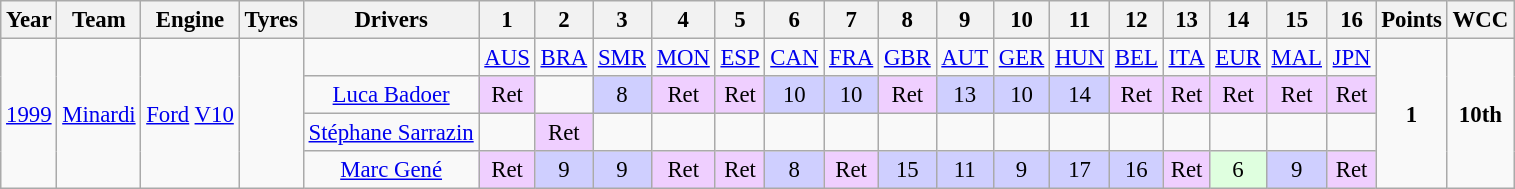<table class="wikitable" style="text-align:center; font-size:95%">
<tr>
<th>Year</th>
<th>Team</th>
<th>Engine</th>
<th>Tyres</th>
<th>Drivers</th>
<th>1</th>
<th>2</th>
<th>3</th>
<th>4</th>
<th>5</th>
<th>6</th>
<th>7</th>
<th>8</th>
<th>9</th>
<th>10</th>
<th>11</th>
<th>12</th>
<th>13</th>
<th>14</th>
<th>15</th>
<th>16</th>
<th>Points</th>
<th>WCC</th>
</tr>
<tr>
<td rowspan="4"><a href='#'>1999</a></td>
<td rowspan="4"><a href='#'>Minardi</a></td>
<td rowspan="4"><a href='#'>Ford</a> <a href='#'>V10</a></td>
<td rowspan="4"></td>
<td></td>
<td><a href='#'>AUS</a></td>
<td><a href='#'>BRA</a></td>
<td><a href='#'>SMR</a></td>
<td><a href='#'>MON</a></td>
<td><a href='#'>ESP</a></td>
<td><a href='#'>CAN</a></td>
<td><a href='#'>FRA</a></td>
<td><a href='#'>GBR</a></td>
<td><a href='#'>AUT</a></td>
<td><a href='#'>GER</a></td>
<td><a href='#'>HUN</a></td>
<td><a href='#'>BEL</a></td>
<td><a href='#'>ITA</a></td>
<td><a href='#'>EUR</a></td>
<td><a href='#'>MAL</a></td>
<td><a href='#'>JPN</a></td>
<td rowspan="4"><strong>1</strong></td>
<td rowspan="4"><strong>10th</strong></td>
</tr>
<tr>
<td> <a href='#'>Luca Badoer</a></td>
<td style="background:#EFCFFF;" align="center">Ret</td>
<td></td>
<td style="background:#CFCFFF;" align="center">8</td>
<td style="background:#EFCFFF;" align="center">Ret</td>
<td style="background:#EFCFFF;" align="center">Ret</td>
<td style="background:#CFCFFF;" align="center">10</td>
<td style="background:#CFCFFF;" align="center">10</td>
<td style="background:#EFCFFF;" align="center">Ret</td>
<td style="background:#CFCFFF;" align="center">13</td>
<td style="background:#CFCFFF;" align="center">10</td>
<td style="background:#CFCFFF;" align="center">14</td>
<td style="background:#EFCFFF;" align="center">Ret</td>
<td style="background:#EFCFFF;" align="center">Ret</td>
<td style="background:#EFCFFF;" align="center">Ret</td>
<td style="background:#EFCFFF;" align="center">Ret</td>
<td style="background:#EFCFFF;" align="center">Ret</td>
</tr>
<tr>
<td> <a href='#'>Stéphane Sarrazin</a></td>
<td></td>
<td style="background:#EFCFFF;" align="center">Ret</td>
<td></td>
<td></td>
<td></td>
<td></td>
<td></td>
<td></td>
<td></td>
<td></td>
<td></td>
<td></td>
<td></td>
<td></td>
<td></td>
<td></td>
</tr>
<tr>
<td> <a href='#'>Marc Gené</a></td>
<td style="background:#EFCFFF;" align="center">Ret</td>
<td style="background:#CFCFFF;" align="center">9</td>
<td style="background:#CFCFFF;" align="center">9</td>
<td style="background:#EFCFFF;" align="center">Ret</td>
<td style="background:#EFCFFF;" align="center">Ret</td>
<td style="background:#CFCFFF;" align="center">8</td>
<td style="background:#EFCFFF;" align="center">Ret</td>
<td style="background:#CFCFFF;" align="center">15</td>
<td style="background:#CFCFFF;" align="center">11</td>
<td style="background:#CFCFFF;" align="center">9</td>
<td style="background:#CFCFFF;" align="center">17</td>
<td style="background:#CFCFFF;" align="center">16</td>
<td style="background:#EFCFFF;" align="center">Ret</td>
<td style="background:#DFFFDF;" align="center">6</td>
<td style="background:#CFCFFF;" align="center">9</td>
<td style="background:#EFCFFF;" align="center">Ret</td>
</tr>
</table>
